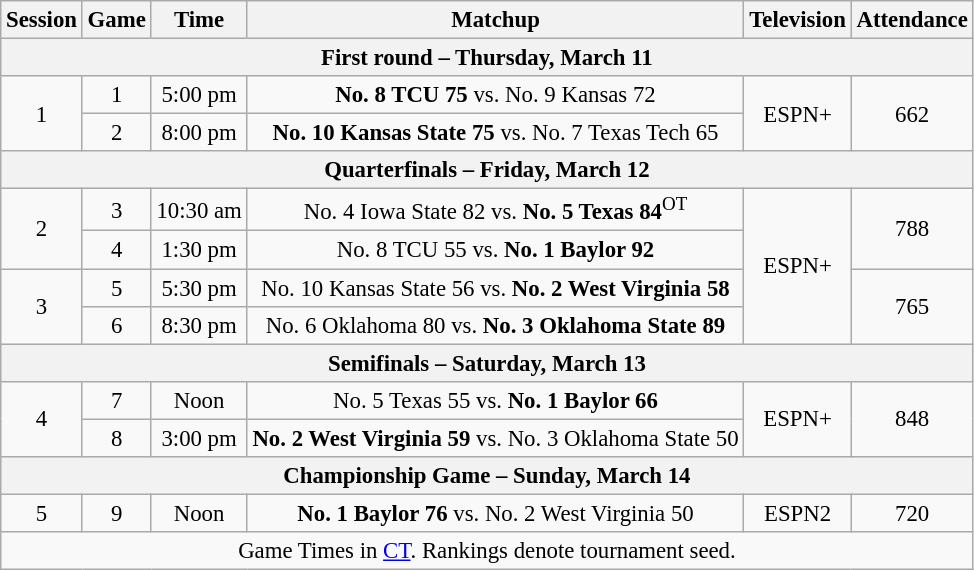<table class="wikitable" style="font-size: 95%; text-align:center">
<tr>
<th>Session</th>
<th>Game</th>
<th>Time</th>
<th>Matchup</th>
<th>Television</th>
<th>Attendance</th>
</tr>
<tr>
<th colspan=6>First round – Thursday, March 11</th>
</tr>
<tr>
<td rowspan=2>1</td>
<td>1</td>
<td>5:00 pm</td>
<td><strong>No. 8 TCU 75</strong> vs. No. 9 Kansas 72</td>
<td rowspan=2>ESPN+</td>
<td rowspan=2>662</td>
</tr>
<tr>
<td>2</td>
<td>8:00 pm</td>
<td><strong>No. 10 Kansas State 75</strong> vs. No. 7 Texas Tech 65</td>
</tr>
<tr>
<th colspan=6>Quarterfinals – Friday, March 12</th>
</tr>
<tr>
<td rowspan=2>2</td>
<td>3</td>
<td>10:30 am</td>
<td>No. 4 Iowa State 82 vs. <strong>No. 5 Texas 84</strong><sup>OT</sup></td>
<td rowspan=4>ESPN+</td>
<td rowspan=2>788</td>
</tr>
<tr>
<td>4</td>
<td>1:30 pm</td>
<td>No. 8 TCU 55 vs. <strong>No. 1 Baylor 92</strong></td>
</tr>
<tr>
<td rowspan=2>3</td>
<td>5</td>
<td>5:30 pm</td>
<td>No. 10 Kansas State 56 vs. <strong>No. 2 West Virginia 58</strong></td>
<td rowspan=2>765</td>
</tr>
<tr>
<td>6</td>
<td>8:30 pm</td>
<td>No. 6 Oklahoma 80 vs. <strong>No. 3 Oklahoma State 89</strong></td>
</tr>
<tr>
<th colspan=6>Semifinals – Saturday, March 13</th>
</tr>
<tr>
<td rowspan=2>4</td>
<td>7</td>
<td>Noon</td>
<td>No. 5 Texas 55 vs. <strong>No. 1 Baylor 66</strong></td>
<td rowspan=2>ESPN+</td>
<td rowspan=2>848</td>
</tr>
<tr>
<td>8</td>
<td>3:00 pm</td>
<td><strong>No. 2 West Virginia 59</strong> vs. No. 3 Oklahoma State 50</td>
</tr>
<tr>
<th colspan=6>Championship Game – Sunday, March 14</th>
</tr>
<tr>
<td>5</td>
<td>9</td>
<td>Noon</td>
<td><strong>No. 1 Baylor 76</strong> vs. No. 2 West Virginia 50</td>
<td>ESPN2</td>
<td>720</td>
</tr>
<tr>
<td colspan=6>Game Times in <a href='#'>CT</a>. Rankings denote tournament seed.</td>
</tr>
</table>
